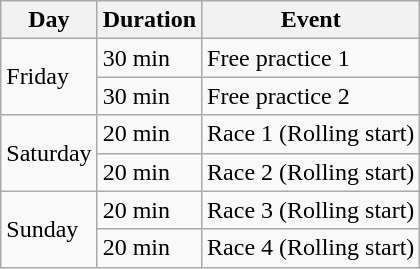<table class="wikitable">
<tr>
<th>Day</th>
<th>Duration</th>
<th>Event</th>
</tr>
<tr>
<td rowspan="2">Friday</td>
<td>30 min</td>
<td>Free practice 1</td>
</tr>
<tr>
<td>30 min</td>
<td>Free practice 2</td>
</tr>
<tr>
<td rowspan="2">Saturday</td>
<td>20 min</td>
<td>Race 1 (Rolling start)</td>
</tr>
<tr>
<td>20 min</td>
<td>Race 2 (Rolling start)</td>
</tr>
<tr>
<td rowspan="2">Sunday</td>
<td>20 min</td>
<td>Race 3 (Rolling start)</td>
</tr>
<tr>
<td>20 min</td>
<td>Race 4 (Rolling start)</td>
</tr>
</table>
